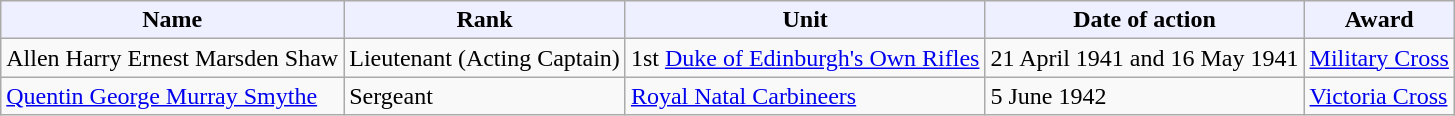<table class="wikitable">
<tr>
<th style="text align: left; background: #eeefff;">Name</th>
<th style="text align: left; background: #eeefff;">Rank</th>
<th style="text align: left; background: #eeefff;">Unit</th>
<th style="text align: left; background: #eeefff;">Date of action</th>
<th style="text align: left; background: #eeefff;">Award</th>
</tr>
<tr>
<td>Allen Harry Ernest Marsden Shaw</td>
<td>Lieutenant (Acting Captain)</td>
<td>1st <a href='#'>Duke of Edinburgh's Own Rifles</a></td>
<td>21 April 1941 and 16 May 1941</td>
<td><a href='#'>Military Cross</a></td>
</tr>
<tr>
<td><a href='#'>Quentin George Murray Smythe</a></td>
<td>Sergeant</td>
<td><a href='#'>Royal Natal Carbineers</a></td>
<td>5 June 1942</td>
<td><a href='#'>Victoria Cross</a></td>
</tr>
</table>
